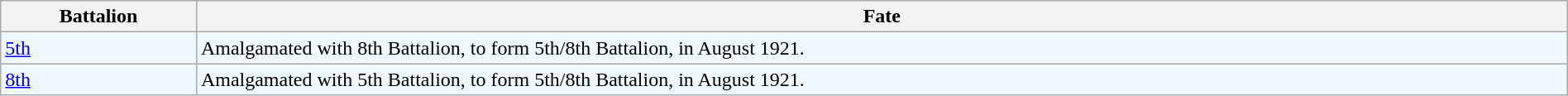<table class="wikitable" style="width:100%;">
<tr>
<th>Battalion</th>
<th>Fate</th>
</tr>
<tr style="background:#f0f8ff;">
<td><a href='#'>5th</a></td>
<td>Amalgamated with 8th Battalion, to form 5th/8th Battalion, in August 1921.</td>
</tr>
<tr style="background:#f0f8ff;">
<td><a href='#'>8th</a></td>
<td>Amalgamated with 5th Battalion, to form 5th/8th Battalion, in August 1921.</td>
</tr>
</table>
